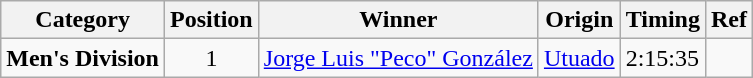<table class="wikitable">
<tr>
<th>Category</th>
<th>Position</th>
<th>Winner</th>
<th>Origin</th>
<th>Timing</th>
<th>Ref</th>
</tr>
<tr>
<td><strong>Men's Division</strong></td>
<td style="text-align:center;">1</td>
<td><a href='#'>Jorge Luis "Peco" González</a></td>
<td><a href='#'>Utuado</a></td>
<td>2:15:35</td>
<td></td>
</tr>
</table>
